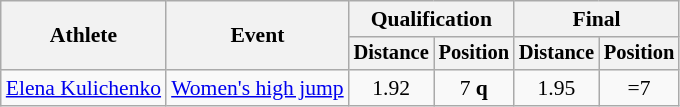<table class=wikitable style="font-size:90%">
<tr>
<th rowspan="2">Athlete</th>
<th rowspan="2">Event</th>
<th colspan="2">Qualification</th>
<th colspan="2">Final</th>
</tr>
<tr style="font-size:95%">
<th>Distance</th>
<th>Position</th>
<th>Distance</th>
<th>Position</th>
</tr>
<tr align=center>
<td align=left><a href='#'>Elena Kulichenko</a></td>
<td align=left><a href='#'>Women's high jump</a></td>
<td>1.92</td>
<td>7 <strong>q</strong></td>
<td>1.95</td>
<td>=7</td>
</tr>
</table>
